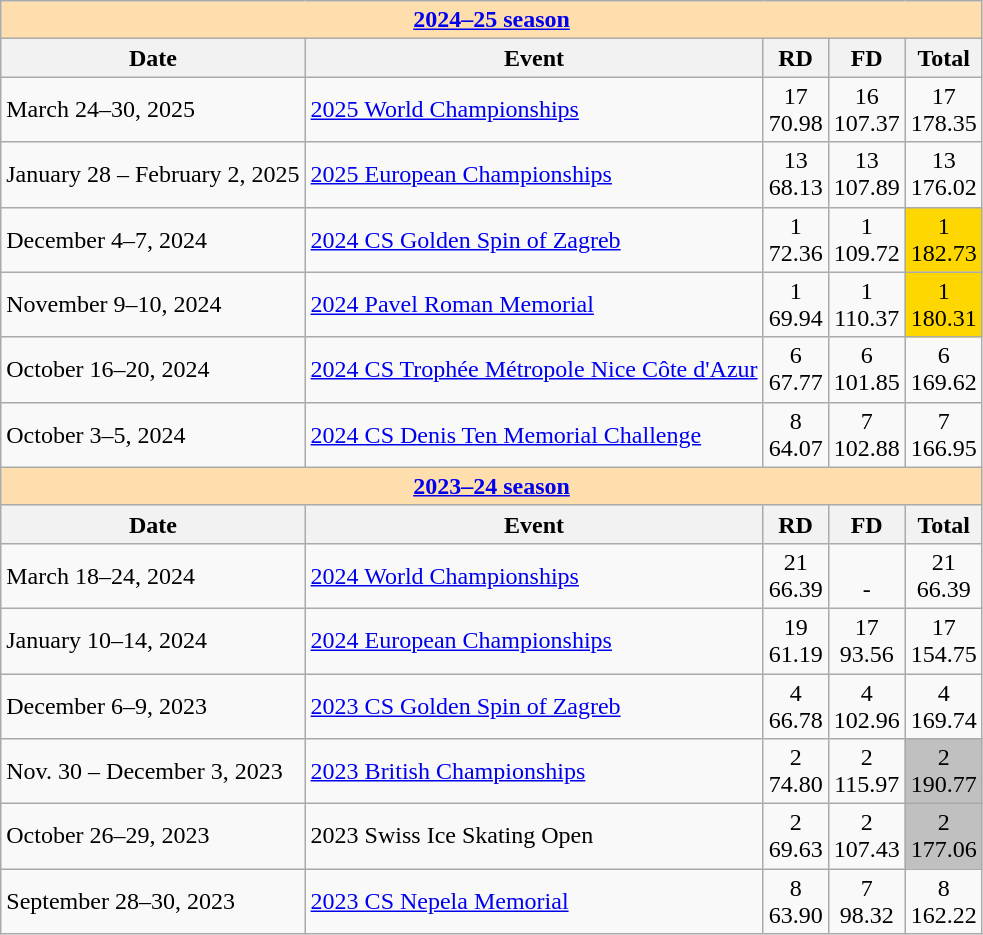<table class="wikitable">
<tr>
<td colspan="5" style="background-color: #ffdead;" align="center"><strong><a href='#'>2024–25 season</a></strong></td>
</tr>
<tr>
<th>Date</th>
<th>Event</th>
<th>RD</th>
<th>FD</th>
<th>Total</th>
</tr>
<tr>
<td>March 24–30, 2025</td>
<td><a href='#'>2025 World Championships</a></td>
<td align=center>17 <br> 70.98</td>
<td align=center>16 <br> 107.37</td>
<td align=center>17 <br> 178.35</td>
</tr>
<tr>
<td>January 28 – February 2, 2025</td>
<td><a href='#'>2025 European Championships</a></td>
<td align=center>13 <br> 68.13</td>
<td align=center>13 <br> 107.89</td>
<td align=center>13 <br> 176.02</td>
</tr>
<tr>
<td>December 4–7, 2024</td>
<td><a href='#'>2024 CS Golden Spin of Zagreb</a></td>
<td align=center>1 <br> 72.36</td>
<td align=center>1 <br> 109.72</td>
<td align=center bgcolor=gold>1 <br> 182.73</td>
</tr>
<tr>
<td>November 9–10, 2024</td>
<td><a href='#'>2024 Pavel Roman Memorial</a></td>
<td align=center>1 <br> 69.94</td>
<td align=center>1 <br> 110.37</td>
<td align=center bgcolor=gold>1 <br> 180.31</td>
</tr>
<tr>
<td>October 16–20, 2024</td>
<td><a href='#'>2024 CS Trophée Métropole Nice Côte d'Azur</a></td>
<td align=center>6 <br> 67.77</td>
<td align=center>6 <br> 101.85</td>
<td align=center>6 <br> 169.62</td>
</tr>
<tr>
<td>October 3–5, 2024</td>
<td><a href='#'>2024 CS Denis Ten Memorial Challenge</a></td>
<td align=center>8 <br> 64.07</td>
<td align=center>7 <br> 102.88</td>
<td align=center>7 <br> 166.95</td>
</tr>
<tr>
<td colspan="5" style="background-color: #ffdead;" align="center"><strong><a href='#'>2023–24 season</a></strong></td>
</tr>
<tr>
<th>Date</th>
<th>Event</th>
<th>RD</th>
<th>FD</th>
<th>Total</th>
</tr>
<tr>
<td>March 18–24, 2024</td>
<td><a href='#'>2024 World Championships</a></td>
<td align=center>21 <br> 66.39</td>
<td align=center><br>  -</td>
<td align=center>21 <br> 66.39</td>
</tr>
<tr>
<td>January 10–14, 2024</td>
<td><a href='#'>2024 European Championships</a></td>
<td align=center>19 <br> 61.19</td>
<td align=center>17 <br> 93.56</td>
<td align=center>17 <br> 154.75</td>
</tr>
<tr>
<td>December 6–9, 2023</td>
<td><a href='#'>2023 CS Golden Spin of Zagreb</a></td>
<td align=center>4 <br> 66.78</td>
<td align=center>4 <br> 102.96</td>
<td align=center>4 <br> 169.74</td>
</tr>
<tr>
<td>Nov. 30 – December 3, 2023</td>
<td><a href='#'>2023 British Championships</a></td>
<td align=center>2 <br> 74.80</td>
<td align=center>2 <br> 115.97</td>
<td align=center bgcolor=silver>2 <br> 190.77</td>
</tr>
<tr>
<td>October 26–29, 2023</td>
<td>2023 Swiss Ice Skating Open</td>
<td align=center>2 <br> 69.63</td>
<td align=center>2 <br> 107.43</td>
<td align=center bgcolor=silver>2 <br> 177.06</td>
</tr>
<tr>
<td>September 28–30, 2023</td>
<td><a href='#'>2023 CS Nepela Memorial</a></td>
<td align=center>8 <br> 63.90</td>
<td align=center>7 <br> 98.32</td>
<td align=center>8 <br> 162.22</td>
</tr>
</table>
